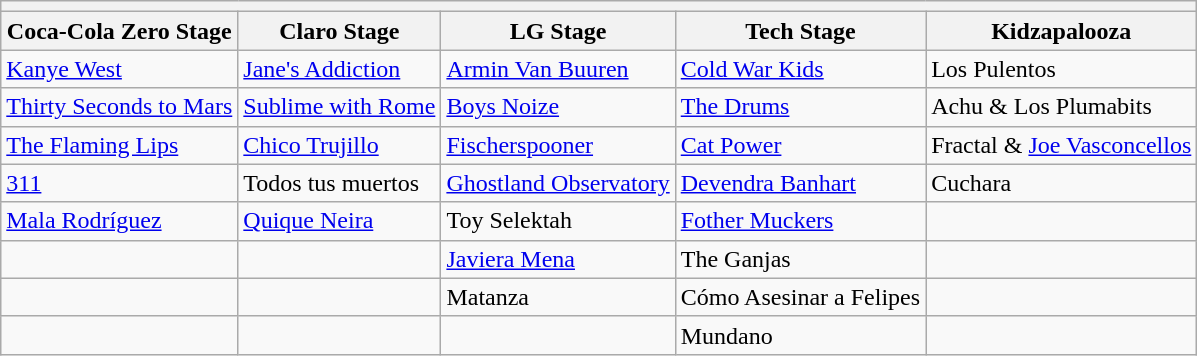<table class="wikitable">
<tr>
<th colspan="5"></th>
</tr>
<tr>
<th>Coca-Cola Zero Stage</th>
<th>Claro Stage</th>
<th>LG Stage</th>
<th>Tech Stage</th>
<th>Kidzapalooza</th>
</tr>
<tr>
<td><a href='#'>Kanye West</a></td>
<td><a href='#'>Jane's Addiction</a></td>
<td><a href='#'>Armin Van Buuren</a></td>
<td><a href='#'>Cold War Kids</a></td>
<td>Los Pulentos</td>
</tr>
<tr>
<td><a href='#'>Thirty Seconds to Mars</a></td>
<td><a href='#'>Sublime with Rome</a></td>
<td><a href='#'>Boys Noize</a></td>
<td><a href='#'>The Drums</a></td>
<td>Achu & Los Plumabits</td>
</tr>
<tr>
<td><a href='#'>The Flaming Lips</a></td>
<td><a href='#'>Chico Trujillo</a></td>
<td><a href='#'>Fischerspooner</a></td>
<td><a href='#'>Cat Power</a></td>
<td>Fractal & <a href='#'>Joe Vasconcellos</a></td>
</tr>
<tr>
<td><a href='#'>311</a></td>
<td>Todos tus muertos</td>
<td><a href='#'>Ghostland Observatory</a></td>
<td><a href='#'>Devendra Banhart</a></td>
<td>Cuchara</td>
</tr>
<tr>
<td><a href='#'>Mala Rodríguez</a></td>
<td><a href='#'>Quique Neira</a></td>
<td>Toy Selektah</td>
<td><a href='#'>Fother Muckers</a></td>
<td></td>
</tr>
<tr>
<td></td>
<td></td>
<td><a href='#'>Javiera Mena</a></td>
<td>The Ganjas</td>
<td></td>
</tr>
<tr>
<td></td>
<td></td>
<td>Matanza</td>
<td>Cómo Asesinar a Felipes</td>
<td></td>
</tr>
<tr>
<td></td>
<td></td>
<td></td>
<td>Mundano</td>
<td></td>
</tr>
</table>
